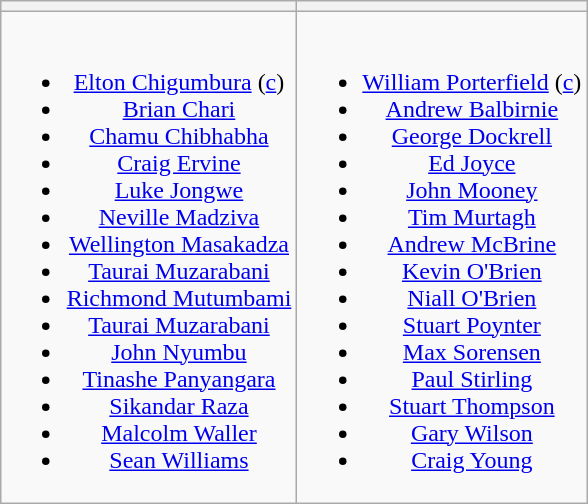<table class="wikitable" style="text-align:center; margin:0 auto">
<tr>
<th !style="width:50%"></th>
<th !style="width:50%"></th>
</tr>
<tr style="vertical-align:top">
<td><br><ul><li><a href='#'>Elton Chigumbura</a> (<a href='#'>c</a>)</li><li><a href='#'>Brian Chari</a></li><li><a href='#'>Chamu Chibhabha</a></li><li><a href='#'>Craig Ervine</a></li><li><a href='#'>Luke Jongwe</a></li><li><a href='#'>Neville Madziva</a></li><li><a href='#'>Wellington Masakadza</a></li><li><a href='#'>Taurai Muzarabani</a></li><li><a href='#'>Richmond Mutumbami</a></li><li><a href='#'>Taurai Muzarabani</a></li><li><a href='#'>John Nyumbu</a></li><li><a href='#'>Tinashe Panyangara</a></li><li><a href='#'>Sikandar Raza</a></li><li><a href='#'>Malcolm Waller</a></li><li><a href='#'>Sean Williams</a></li></ul></td>
<td><br><ul><li><a href='#'>William Porterfield</a> (<a href='#'>c</a>)</li><li><a href='#'>Andrew Balbirnie</a></li><li><a href='#'>George Dockrell</a></li><li><a href='#'>Ed Joyce</a></li><li><a href='#'>John Mooney</a></li><li><a href='#'>Tim Murtagh</a></li><li><a href='#'>Andrew McBrine</a></li><li><a href='#'>Kevin O'Brien</a></li><li><a href='#'>Niall O'Brien</a></li><li><a href='#'>Stuart Poynter</a></li><li><a href='#'>Max Sorensen</a></li><li><a href='#'>Paul Stirling</a></li><li><a href='#'>Stuart Thompson</a></li><li><a href='#'>Gary Wilson</a></li><li><a href='#'>Craig Young</a></li></ul></td>
</tr>
</table>
